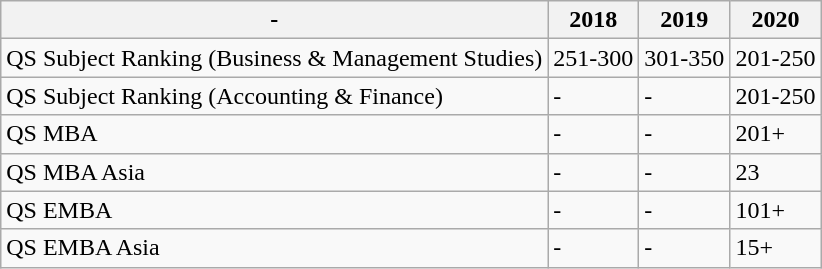<table class="wikitable">
<tr>
<th>-</th>
<th>2018</th>
<th>2019</th>
<th>2020</th>
</tr>
<tr>
<td>QS Subject Ranking (Business & Management Studies)</td>
<td>251-300</td>
<td>301-350</td>
<td>201-250</td>
</tr>
<tr>
<td>QS Subject Ranking (Accounting & Finance)</td>
<td>-</td>
<td>-</td>
<td>201-250</td>
</tr>
<tr>
<td>QS MBA</td>
<td>-</td>
<td>-</td>
<td>201+</td>
</tr>
<tr>
<td>QS MBA Asia</td>
<td>-</td>
<td>-</td>
<td>23</td>
</tr>
<tr>
<td>QS EMBA</td>
<td>-</td>
<td>-</td>
<td>101+</td>
</tr>
<tr>
<td>QS EMBA Asia</td>
<td>-</td>
<td>-</td>
<td>15+</td>
</tr>
</table>
